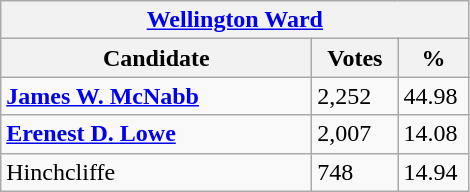<table class="wikitable">
<tr>
<th colspan="3"><a href='#'>Wellington Ward</a></th>
</tr>
<tr>
<th style="width: 200px">Candidate</th>
<th style="width: 50px">Votes</th>
<th style="width: 40px">%</th>
</tr>
<tr>
<td><strong><a href='#'>James W. McNabb</a></strong></td>
<td>2,252</td>
<td>44.98</td>
</tr>
<tr>
<td><strong><a href='#'>Erenest D. Lowe</a></strong></td>
<td>2,007</td>
<td>14.08</td>
</tr>
<tr>
<td>Hinchcliffe</td>
<td>748</td>
<td>14.94</td>
</tr>
</table>
